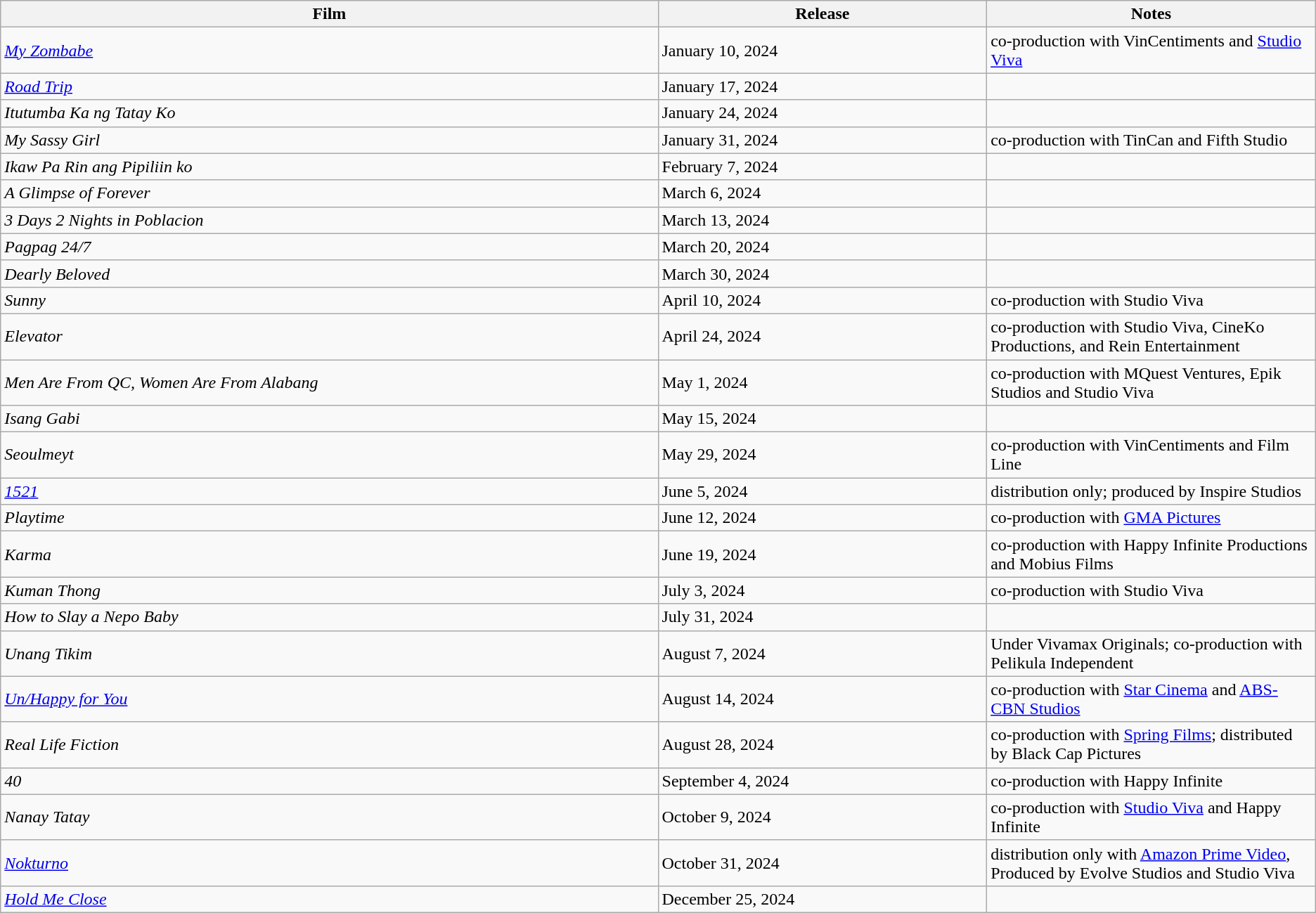<table class="wikitable sortable">
<tr>
<th style="width:30%;">Film</th>
<th style="width:15%;">Release</th>
<th style="width:15%;">Notes</th>
</tr>
<tr>
<td><em><a href='#'>My Zombabe</a></em></td>
<td>January 10, 2024</td>
<td>co-production with VinCentiments and <a href='#'>Studio Viva</a></td>
</tr>
<tr>
<td><em><a href='#'>Road Trip</a></em></td>
<td>January 17, 2024</td>
<td></td>
</tr>
<tr>
<td><em>Itutumba Ka ng Tatay Ko</em></td>
<td>January 24, 2024</td>
<td></td>
</tr>
<tr>
<td><em>My Sassy Girl</em></td>
<td>January 31, 2024</td>
<td>co-production with TinCan and Fifth Studio</td>
</tr>
<tr>
<td><em>Ikaw Pa Rin ang Pipiliin ko</em></td>
<td>February 7, 2024</td>
<td></td>
</tr>
<tr>
<td><em>A Glimpse of Forever</em></td>
<td>March 6, 2024</td>
<td></td>
</tr>
<tr>
<td><em>3 Days 2 Nights in Poblacion</em></td>
<td>March 13, 2024</td>
<td></td>
</tr>
<tr>
<td><em>Pagpag 24/7</em></td>
<td>March 20, 2024</td>
<td></td>
</tr>
<tr>
<td><em>Dearly Beloved</em></td>
<td>March 30, 2024</td>
<td></td>
</tr>
<tr>
<td><em>Sunny</em></td>
<td>April 10, 2024</td>
<td>co-production with Studio Viva</td>
</tr>
<tr>
<td><em>Elevator</em></td>
<td>April 24, 2024</td>
<td>co-production with Studio Viva, CineKo Productions, and Rein Entertainment</td>
</tr>
<tr>
<td><em>Men Are From QC, Women Are From Alabang</em></td>
<td>May 1, 2024</td>
<td>co-production with MQuest Ventures, Epik Studios and Studio Viva</td>
</tr>
<tr>
<td><em>Isang Gabi</em></td>
<td>May 15, 2024</td>
<td></td>
</tr>
<tr>
<td><em>Seoulmeyt</em></td>
<td>May 29, 2024</td>
<td>co-production with VinCentiments and Film Line</td>
</tr>
<tr>
<td><em><a href='#'>1521</a></em></td>
<td>June 5, 2024</td>
<td>distribution only; produced by Inspire Studios</td>
</tr>
<tr>
<td><em>Playtime</em></td>
<td>June 12, 2024</td>
<td>co-production with <a href='#'>GMA Pictures</a></td>
</tr>
<tr>
<td><em>Karma</em></td>
<td>June 19, 2024</td>
<td>co-production with Happy Infinite Productions and Mobius Films</td>
</tr>
<tr>
<td><em>Kuman Thong</em></td>
<td>July 3, 2024</td>
<td>co-production with Studio Viva</td>
</tr>
<tr>
<td><em>How to Slay a Nepo Baby</em></td>
<td>July 31, 2024</td>
<td></td>
</tr>
<tr>
<td><em>Unang Tikim</em></td>
<td>August 7, 2024</td>
<td>Under Vivamax Originals; co-production with Pelikula Independent</td>
</tr>
<tr>
<td><em><a href='#'>Un/Happy for You</a></em></td>
<td>August 14, 2024</td>
<td>co-production with <a href='#'>Star Cinema</a> and <a href='#'>ABS-CBN Studios</a></td>
</tr>
<tr>
<td><em>Real Life Fiction</em></td>
<td>August 28, 2024</td>
<td>co-production with <a href='#'>Spring Films</a>; distributed by Black Cap Pictures</td>
</tr>
<tr>
<td><em>40</em></td>
<td>September 4, 2024</td>
<td>co-production with Happy Infinite</td>
</tr>
<tr>
<td><em>Nanay Tatay</em></td>
<td>October 9, 2024</td>
<td>co-production with <a href='#'>Studio Viva</a> and Happy Infinite</td>
</tr>
<tr>
<td><em><a href='#'>Nokturno</a></em></td>
<td>October 31, 2024</td>
<td>distribution only with <a href='#'>Amazon Prime Video</a>, Produced by Evolve Studios and Studio Viva</td>
</tr>
<tr>
<td><em><a href='#'>Hold Me Close</a></em></td>
<td>December 25, 2024</td>
<td></td>
</tr>
</table>
